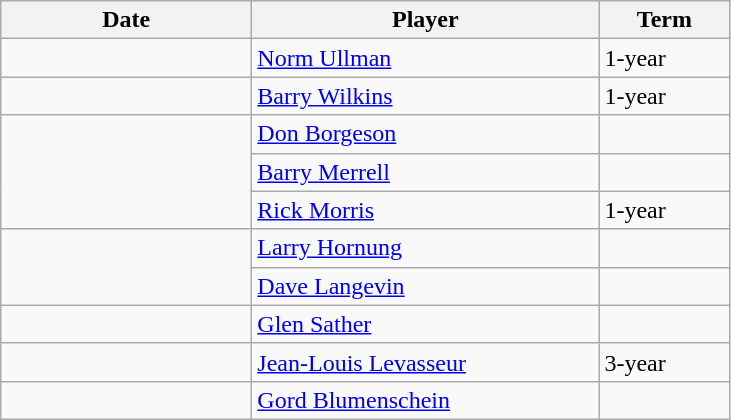<table class="wikitable">
<tr>
<th style="width: 10em;">Date</th>
<th style="width: 14em;">Player</th>
<th style="width: 5em;">Term</th>
</tr>
<tr>
<td></td>
<td><a href='#'>Norm Ullman</a></td>
<td>1-year</td>
</tr>
<tr>
<td></td>
<td><a href='#'>Barry Wilkins</a></td>
<td>1-year</td>
</tr>
<tr>
<td rowspan=3></td>
<td><a href='#'>Don Borgeson</a></td>
<td></td>
</tr>
<tr>
<td><a href='#'>Barry Merrell</a></td>
<td></td>
</tr>
<tr>
<td><a href='#'>Rick Morris</a></td>
<td>1-year</td>
</tr>
<tr>
<td rowspan=2></td>
<td><a href='#'>Larry Hornung</a></td>
<td></td>
</tr>
<tr>
<td><a href='#'>Dave Langevin</a></td>
<td></td>
</tr>
<tr>
<td></td>
<td><a href='#'>Glen Sather</a></td>
<td></td>
</tr>
<tr>
<td></td>
<td><a href='#'>Jean-Louis Levasseur</a></td>
<td>3-year</td>
</tr>
<tr>
<td></td>
<td><a href='#'>Gord Blumenschein</a></td>
<td></td>
</tr>
</table>
